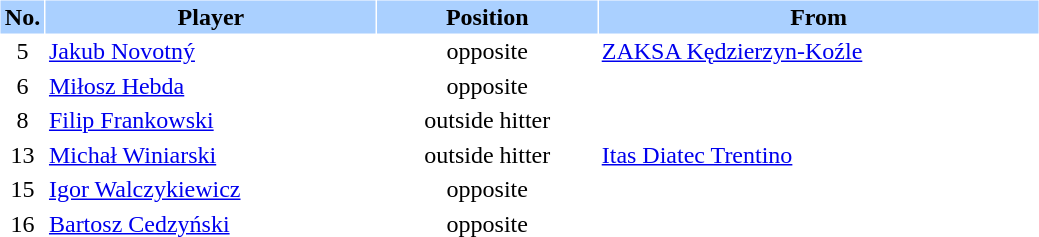<table border="0" cellspacing="1" cellpadding="2">
<tr bgcolor=#AAD0FF>
<th width=4%>No.</th>
<th width=30%>Player</th>
<th width=20%>Position</th>
<th width=40%>From</th>
</tr>
<tr>
<td align=center>5</td>
<td> <a href='#'>Jakub Novotný</a></td>
<td align=center>opposite</td>
<td><a href='#'>ZAKSA Kędzierzyn-Koźle</a></td>
</tr>
<tr>
<td align=center>6</td>
<td> <a href='#'>Miłosz Hebda</a></td>
<td align=center>opposite</td>
<td></td>
</tr>
<tr>
<td align=center>8</td>
<td> <a href='#'>Filip Frankowski</a></td>
<td align=center>outside hitter</td>
<td></td>
</tr>
<tr>
<td align=center>13</td>
<td> <a href='#'>Michał Winiarski</a></td>
<td align=center>outside hitter</td>
<td><a href='#'>Itas Diatec Trentino</a></td>
</tr>
<tr>
<td align=center>15</td>
<td> <a href='#'>Igor Walczykiewicz</a></td>
<td align=center>opposite</td>
<td></td>
</tr>
<tr>
<td align=center>16</td>
<td> <a href='#'>Bartosz Cedzyński</a></td>
<td align=center>opposite</td>
<td></td>
</tr>
<tr>
</tr>
</table>
